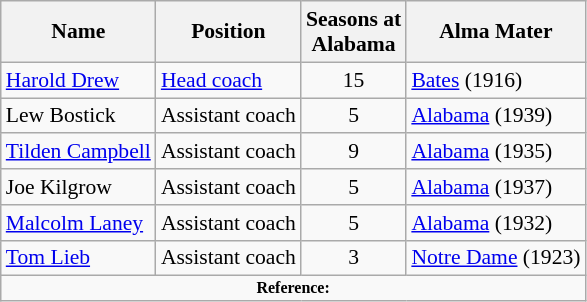<table class="wikitable" border="1" style="font-size:90%;">
<tr>
<th>Name</th>
<th>Position</th>
<th>Seasons at<br>Alabama</th>
<th>Alma Mater</th>
</tr>
<tr>
<td><a href='#'>Harold Drew</a></td>
<td><a href='#'>Head coach</a></td>
<td align=center>15</td>
<td><a href='#'>Bates</a> (1916)</td>
</tr>
<tr>
<td>Lew Bostick</td>
<td>Assistant coach</td>
<td align=center>5</td>
<td><a href='#'>Alabama</a> (1939)</td>
</tr>
<tr>
<td><a href='#'>Tilden Campbell</a></td>
<td>Assistant coach</td>
<td align=center>9</td>
<td><a href='#'>Alabama</a> (1935)</td>
</tr>
<tr>
<td>Joe Kilgrow</td>
<td>Assistant coach</td>
<td align=center>5</td>
<td><a href='#'>Alabama</a> (1937)</td>
</tr>
<tr>
<td><a href='#'>Malcolm Laney</a></td>
<td>Assistant coach</td>
<td align=center>5</td>
<td><a href='#'>Alabama</a> (1932)</td>
</tr>
<tr>
<td><a href='#'>Tom Lieb</a></td>
<td>Assistant coach</td>
<td align=center>3</td>
<td><a href='#'>Notre Dame</a> (1923)</td>
</tr>
<tr>
<td colspan="4" style="font-size: 8pt" align="center"><strong>Reference:</strong></td>
</tr>
</table>
